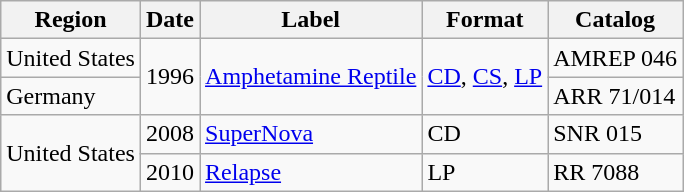<table class="wikitable">
<tr>
<th>Region</th>
<th>Date</th>
<th>Label</th>
<th>Format</th>
<th>Catalog</th>
</tr>
<tr>
<td>United States</td>
<td rowspan="2">1996</td>
<td rowspan="2"><a href='#'>Amphetamine Reptile</a></td>
<td rowspan="2"><a href='#'>CD</a>, <a href='#'>CS</a>, <a href='#'>LP</a></td>
<td>AMREP 046</td>
</tr>
<tr>
<td>Germany</td>
<td>ARR 71/014</td>
</tr>
<tr>
<td rowspan="2">United States</td>
<td>2008</td>
<td><a href='#'>SuperNova</a></td>
<td>CD</td>
<td>SNR 015</td>
</tr>
<tr>
<td>2010</td>
<td><a href='#'>Relapse</a></td>
<td>LP</td>
<td>RR 7088</td>
</tr>
</table>
